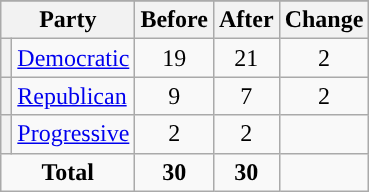<table class="wikitable" style="text-align:center;">
<tr>
</tr>
<tr>
<th colspan=2>Party</th>
<th>Before</th>
<th>After</th>
<th>Change</th>
</tr>
<tr>
<th style="background-color:"></th>
<td style="text-align:left;"><a href='#'>Democratic</a></td>
<td>19</td>
<td>21</td>
<td> 2</td>
</tr>
<tr>
<th style="background-color:"></th>
<td style="text-align:left;"><a href='#'>Republican</a></td>
<td>9</td>
<td>7</td>
<td> 2</td>
</tr>
<tr>
<th style="background-color:"></th>
<td style="text-align:left;"><a href='#'>Progressive</a></td>
<td>2</td>
<td>2</td>
<td></td>
</tr>
<tr>
<td colspan=2><strong>Total</strong></td>
<td><strong>30</strong></td>
<td><strong>30</strong></td>
<td></td>
</tr>
</table>
